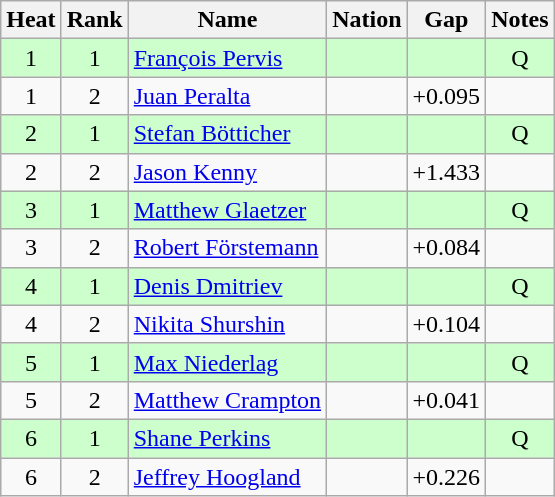<table class="wikitable sortable" style="text-align:center">
<tr>
<th>Heat</th>
<th>Rank</th>
<th>Name</th>
<th>Nation</th>
<th>Gap</th>
<th>Notes</th>
</tr>
<tr bgcolor=ccffcc>
<td>1</td>
<td>1</td>
<td align=left><a href='#'>François Pervis</a></td>
<td align=left></td>
<td></td>
<td>Q</td>
</tr>
<tr>
<td>1</td>
<td>2</td>
<td align=left><a href='#'>Juan Peralta</a></td>
<td align=left></td>
<td>+0.095</td>
<td></td>
</tr>
<tr bgcolor=ccffcc>
<td>2</td>
<td>1</td>
<td align=left><a href='#'>Stefan Bötticher</a></td>
<td align=left></td>
<td></td>
<td>Q</td>
</tr>
<tr>
<td>2</td>
<td>2</td>
<td align=left><a href='#'>Jason Kenny</a></td>
<td align=left></td>
<td>+1.433</td>
<td></td>
</tr>
<tr bgcolor=ccffcc>
<td>3</td>
<td>1</td>
<td align=left><a href='#'>Matthew Glaetzer</a></td>
<td align=left></td>
<td></td>
<td>Q</td>
</tr>
<tr>
<td>3</td>
<td>2</td>
<td align=left><a href='#'>Robert Förstemann</a></td>
<td align=left></td>
<td>+0.084</td>
<td></td>
</tr>
<tr bgcolor=ccffcc>
<td>4</td>
<td>1</td>
<td align=left><a href='#'>Denis Dmitriev</a></td>
<td align=left></td>
<td></td>
<td>Q</td>
</tr>
<tr>
<td>4</td>
<td>2</td>
<td align=left><a href='#'>Nikita Shurshin</a></td>
<td align=left></td>
<td>+0.104</td>
<td></td>
</tr>
<tr bgcolor=ccffcc>
<td>5</td>
<td>1</td>
<td align=left><a href='#'>Max Niederlag</a></td>
<td align=left></td>
<td></td>
<td>Q</td>
</tr>
<tr>
<td>5</td>
<td>2</td>
<td align=left><a href='#'>Matthew Crampton</a></td>
<td align=left></td>
<td>+0.041</td>
<td></td>
</tr>
<tr bgcolor=ccffcc>
<td>6</td>
<td>1</td>
<td align=left><a href='#'>Shane Perkins</a></td>
<td align=left></td>
<td></td>
<td>Q</td>
</tr>
<tr>
<td>6</td>
<td>2</td>
<td align=left><a href='#'>Jeffrey Hoogland</a></td>
<td align=left></td>
<td>+0.226</td>
<td></td>
</tr>
</table>
